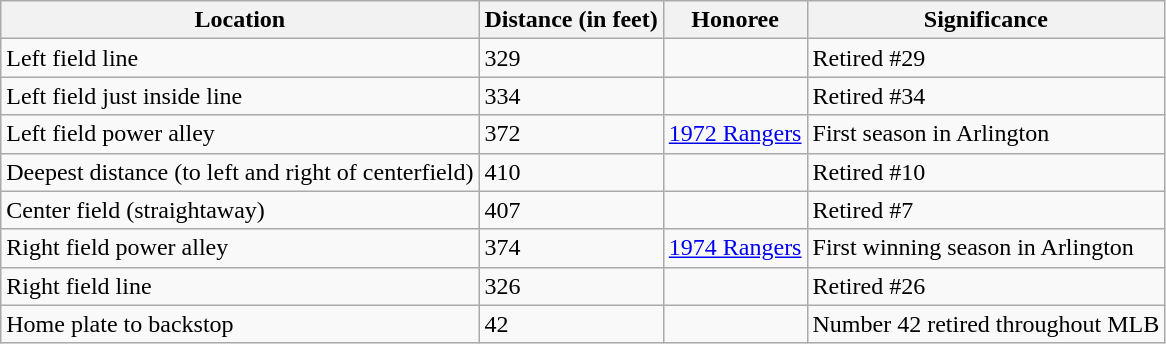<table class="wikitable sortable">
<tr>
<th>Location</th>
<th>Distance (in feet)</th>
<th>Honoree</th>
<th>Significance</th>
</tr>
<tr>
<td>Left field line</td>
<td>329</td>
<td></td>
<td>Retired #29</td>
</tr>
<tr>
<td>Left field just inside line</td>
<td>334</td>
<td></td>
<td>Retired #34</td>
</tr>
<tr>
<td>Left field power alley</td>
<td>372</td>
<td><a href='#'>1972 Rangers</a></td>
<td>First season in Arlington</td>
</tr>
<tr>
<td>Deepest distance (to left and right of centerfield)</td>
<td>410</td>
<td></td>
<td>Retired #10</td>
</tr>
<tr>
<td>Center field (straightaway)</td>
<td>407</td>
<td></td>
<td>Retired #7</td>
</tr>
<tr>
<td>Right field power alley</td>
<td>374</td>
<td><a href='#'>1974 Rangers</a></td>
<td>First winning season in Arlington</td>
</tr>
<tr>
<td>Right field line</td>
<td>326</td>
<td></td>
<td>Retired #26</td>
</tr>
<tr>
<td>Home plate to backstop</td>
<td>42</td>
<td></td>
<td>Number 42 retired throughout MLB</td>
</tr>
</table>
